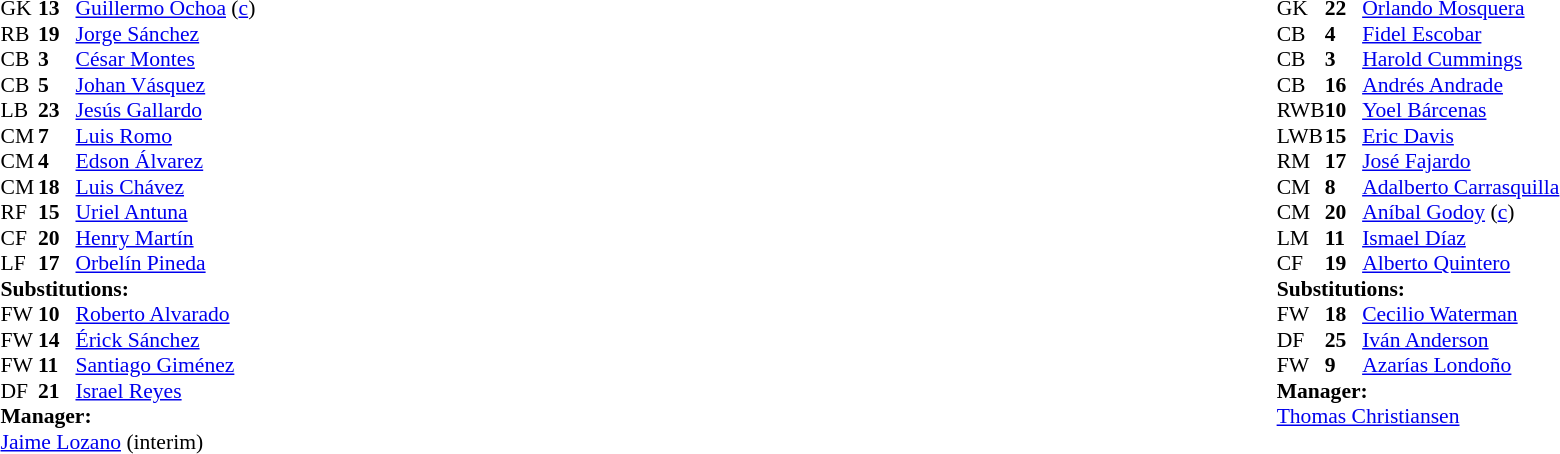<table width="100%">
<tr>
<td valign="top" width="40%"><br><table style="font-size:90%" cellspacing="0" cellpadding="0">
<tr>
<th width=25></th>
<th width=25></th>
</tr>
<tr>
<td>GK</td>
<td><strong>13</strong></td>
<td><a href='#'>Guillermo Ochoa</a> (<a href='#'>c</a>)</td>
</tr>
<tr>
<td>RB</td>
<td><strong>19</strong></td>
<td><a href='#'>Jorge Sánchez</a></td>
</tr>
<tr>
<td>CB</td>
<td><strong>3</strong></td>
<td><a href='#'>César Montes</a></td>
<td></td>
</tr>
<tr>
<td>CB</td>
<td><strong>5</strong></td>
<td><a href='#'>Johan Vásquez</a></td>
<td></td>
</tr>
<tr>
<td>LB</td>
<td><strong>23</strong></td>
<td><a href='#'>Jesús Gallardo</a></td>
<td></td>
</tr>
<tr>
<td>CM</td>
<td><strong>7</strong></td>
<td><a href='#'>Luis Romo</a></td>
</tr>
<tr>
<td>CM</td>
<td><strong>4</strong></td>
<td><a href='#'>Edson Álvarez</a></td>
<td></td>
</tr>
<tr>
<td>CM</td>
<td><strong>18</strong></td>
<td><a href='#'>Luis Chávez</a></td>
<td></td>
<td></td>
</tr>
<tr>
<td>RF</td>
<td><strong>15</strong></td>
<td><a href='#'>Uriel Antuna</a></td>
<td></td>
<td></td>
</tr>
<tr>
<td>CF</td>
<td><strong>20</strong></td>
<td><a href='#'>Henry Martín</a></td>
<td></td>
<td></td>
</tr>
<tr>
<td>LF</td>
<td><strong>17</strong></td>
<td><a href='#'>Orbelín Pineda</a></td>
<td></td>
<td></td>
</tr>
<tr>
<td colspan=3><strong>Substitutions:</strong></td>
</tr>
<tr>
<td>FW</td>
<td><strong>10</strong></td>
<td><a href='#'>Roberto Alvarado</a></td>
<td></td>
<td></td>
</tr>
<tr>
<td>FW</td>
<td><strong>14</strong></td>
<td><a href='#'>Érick Sánchez</a></td>
<td></td>
<td></td>
</tr>
<tr>
<td>FW</td>
<td><strong>11</strong></td>
<td><a href='#'>Santiago Giménez</a></td>
<td></td>
<td></td>
</tr>
<tr>
<td>DF</td>
<td><strong>21</strong></td>
<td><a href='#'>Israel Reyes</a></td>
<td></td>
<td></td>
</tr>
<tr>
<td colspan=3><strong>Manager:</strong></td>
</tr>
<tr>
<td colspan=3><a href='#'>Jaime Lozano</a> (interim)</td>
</tr>
</table>
</td>
<td valign="top"></td>
<td valign="top" width="50%"><br><table style="font-size:90%; margin:auto" cellspacing="0" cellpadding="0">
<tr>
<th width=25></th>
<th width=25></th>
</tr>
<tr>
<td>GK</td>
<td><strong>22</strong></td>
<td><a href='#'>Orlando Mosquera</a></td>
<td></td>
</tr>
<tr>
<td>CB</td>
<td><strong>4</strong></td>
<td><a href='#'>Fidel Escobar</a></td>
</tr>
<tr>
<td>CB</td>
<td><strong>3</strong></td>
<td><a href='#'>Harold Cummings</a></td>
<td></td>
<td></td>
</tr>
<tr>
<td>CB</td>
<td><strong>16</strong></td>
<td><a href='#'>Andrés Andrade</a></td>
</tr>
<tr>
<td>RWB</td>
<td><strong>10</strong></td>
<td><a href='#'>Yoel Bárcenas</a></td>
</tr>
<tr>
<td>LWB</td>
<td><strong>15</strong></td>
<td><a href='#'>Eric Davis</a></td>
<td></td>
<td></td>
</tr>
<tr>
<td>RM</td>
<td><strong>17</strong></td>
<td><a href='#'>José Fajardo</a></td>
</tr>
<tr>
<td>CM</td>
<td><strong>8</strong></td>
<td><a href='#'>Adalberto Carrasquilla</a></td>
<td></td>
</tr>
<tr>
<td>CM</td>
<td><strong>20</strong></td>
<td><a href='#'>Aníbal Godoy</a> (<a href='#'>c</a>)</td>
<td></td>
</tr>
<tr>
<td>LM</td>
<td><strong>11</strong></td>
<td><a href='#'>Ismael Díaz</a></td>
</tr>
<tr>
<td>CF</td>
<td><strong>19</strong></td>
<td><a href='#'>Alberto Quintero</a></td>
<td></td>
<td></td>
</tr>
<tr>
<td colspan=3><strong>Substitutions:</strong></td>
</tr>
<tr>
<td>FW</td>
<td><strong>18</strong></td>
<td><a href='#'>Cecilio Waterman</a></td>
<td></td>
<td></td>
</tr>
<tr>
<td>DF</td>
<td><strong>25</strong></td>
<td><a href='#'>Iván Anderson</a></td>
<td></td>
<td></td>
</tr>
<tr>
<td>FW</td>
<td><strong>9</strong></td>
<td><a href='#'>Azarías Londoño</a></td>
<td></td>
<td></td>
</tr>
<tr>
<td colspan=3><strong>Manager:</strong></td>
</tr>
<tr>
<td colspan=3> <a href='#'>Thomas Christiansen</a></td>
<td></td>
</tr>
</table>
</td>
</tr>
</table>
